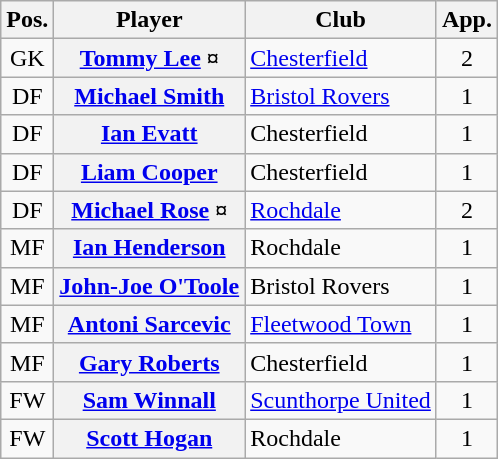<table class="wikitable plainrowheaders" style="text-align: left">
<tr>
<th scope=col>Pos.</th>
<th scope=col>Player</th>
<th scope=col>Club</th>
<th scope=col>App.</th>
</tr>
<tr>
<td style=text-align:center>GK</td>
<th scope=row><a href='#'>Tommy Lee</a> ¤</th>
<td><a href='#'>Chesterfield</a></td>
<td style=text-align:center>2</td>
</tr>
<tr>
<td style=text-align:center>DF</td>
<th scope=row><a href='#'>Michael Smith</a></th>
<td><a href='#'>Bristol Rovers</a></td>
<td style=text-align:center>1</td>
</tr>
<tr>
<td style=text-align:center>DF</td>
<th scope=row><a href='#'>Ian Evatt</a></th>
<td>Chesterfield</td>
<td style=text-align:center>1</td>
</tr>
<tr>
<td style=text-align:center>DF</td>
<th scope=row><a href='#'>Liam Cooper</a></th>
<td>Chesterfield</td>
<td style=text-align:center>1</td>
</tr>
<tr>
<td style=text-align:center>DF</td>
<th scope=row><a href='#'>Michael Rose</a> ¤</th>
<td><a href='#'>Rochdale</a></td>
<td style=text-align:center>2</td>
</tr>
<tr>
<td style=text-align:center>MF</td>
<th scope=row><a href='#'>Ian Henderson</a></th>
<td>Rochdale</td>
<td style=text-align:center>1</td>
</tr>
<tr>
<td style=text-align:center>MF</td>
<th scope=row><a href='#'>John-Joe O'Toole</a></th>
<td>Bristol Rovers</td>
<td style=text-align:center>1</td>
</tr>
<tr>
<td style=text-align:center>MF</td>
<th scope=row><a href='#'>Antoni Sarcevic</a></th>
<td><a href='#'>Fleetwood Town</a></td>
<td style=text-align:center>1</td>
</tr>
<tr>
<td style=text-align:center>MF</td>
<th scope=row><a href='#'>Gary Roberts</a></th>
<td>Chesterfield</td>
<td style=text-align:center>1</td>
</tr>
<tr>
<td style=text-align:center>FW</td>
<th scope=row><a href='#'>Sam Winnall</a></th>
<td><a href='#'>Scunthorpe United</a></td>
<td style=text-align:center>1</td>
</tr>
<tr>
<td style=text-align:center>FW</td>
<th scope=row><a href='#'>Scott Hogan</a></th>
<td>Rochdale</td>
<td style=text-align:center>1</td>
</tr>
</table>
